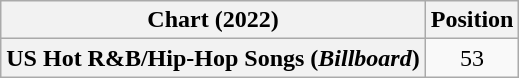<table class="wikitable plainrowheaders" style="text-align:center">
<tr>
<th scope="col">Chart (2022)</th>
<th scope="col">Position</th>
</tr>
<tr>
<th scope="row">US Hot R&B/Hip-Hop Songs (<em>Billboard</em>)</th>
<td>53</td>
</tr>
</table>
